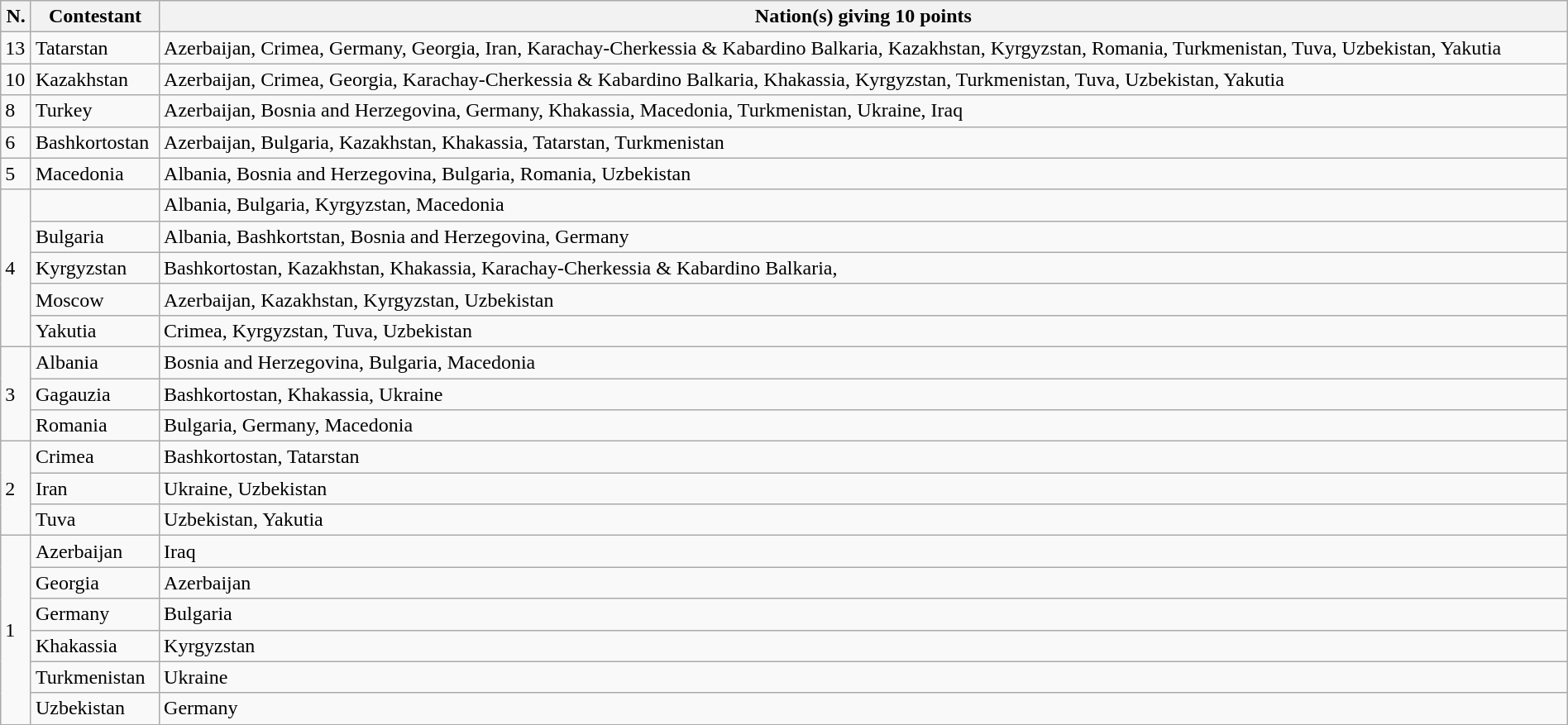<table class="wikitable" style="width:100%;">
<tr>
<th>N.</th>
<th>Contestant</th>
<th>Nation(s) giving 10 points</th>
</tr>
<tr>
<td rowspan="1">13</td>
<td>Tatarstan</td>
<td>Azerbaijan, Crimea, Germany, Georgia, Iran, Karachay-Cherkessia & Kabardino Balkaria, Kazakhstan, Kyrgyzstan, Romania, Turkmenistan, Tuva, Uzbekistan, Yakutia</td>
</tr>
<tr>
<td rowspan="1">10</td>
<td>Kazakhstan</td>
<td>Azerbaijan, Crimea, Georgia, Karachay-Cherkessia & Kabardino Balkaria, Khakassia, Kyrgyzstan, Turkmenistan, Tuva, Uzbekistan, Yakutia</td>
</tr>
<tr>
<td rowspan="1">8</td>
<td>Turkey</td>
<td>Azerbaijan, Bosnia and Herzegovina, Germany, Khakassia, Macedonia, Turkmenistan, Ukraine, Iraq</td>
</tr>
<tr>
<td rowspan="1">6</td>
<td>Bashkortostan</td>
<td>Azerbaijan, Bulgaria, Kazakhstan, Khakassia, Tatarstan, Turkmenistan</td>
</tr>
<tr>
<td rowspan="1">5</td>
<td>Macedonia</td>
<td>Albania, Bosnia and Herzegovina, Bulgaria, Romania, Uzbekistan</td>
</tr>
<tr>
<td rowspan="5">4</td>
<td></td>
<td>Albania, Bulgaria, Kyrgyzstan, Macedonia</td>
</tr>
<tr>
<td>Bulgaria</td>
<td>Albania, Bashkortstan, Bosnia and Herzegovina, Germany</td>
</tr>
<tr>
<td>Kyrgyzstan</td>
<td>Bashkortostan, Kazakhstan, Khakassia, Karachay-Cherkessia & Kabardino Balkaria,</td>
</tr>
<tr>
<td>Moscow</td>
<td>Azerbaijan, Kazakhstan, Kyrgyzstan, Uzbekistan</td>
</tr>
<tr>
<td>Yakutia</td>
<td>Crimea, Kyrgyzstan, Tuva, Uzbekistan</td>
</tr>
<tr>
<td rowspan="3">3</td>
<td>Albania</td>
<td>Bosnia and Herzegovina, Bulgaria, Macedonia</td>
</tr>
<tr>
<td>Gagauzia</td>
<td>Bashkortostan, Khakassia, Ukraine</td>
</tr>
<tr>
<td>Romania</td>
<td>Bulgaria, Germany, Macedonia</td>
</tr>
<tr>
<td rowspan="3">2</td>
<td>Crimea</td>
<td>Bashkortostan, Tatarstan</td>
</tr>
<tr>
<td>Iran</td>
<td>Ukraine, Uzbekistan</td>
</tr>
<tr>
<td>Tuva</td>
<td>Uzbekistan, Yakutia</td>
</tr>
<tr>
<td rowspan="6">1</td>
<td>Azerbaijan</td>
<td>Iraq</td>
</tr>
<tr>
<td>Georgia</td>
<td>Azerbaijan</td>
</tr>
<tr>
<td>Germany</td>
<td>Bulgaria</td>
</tr>
<tr>
<td>Khakassia</td>
<td>Kyrgyzstan</td>
</tr>
<tr>
<td>Turkmenistan</td>
<td>Ukraine</td>
</tr>
<tr>
<td>Uzbekistan</td>
<td>Germany</td>
</tr>
</table>
